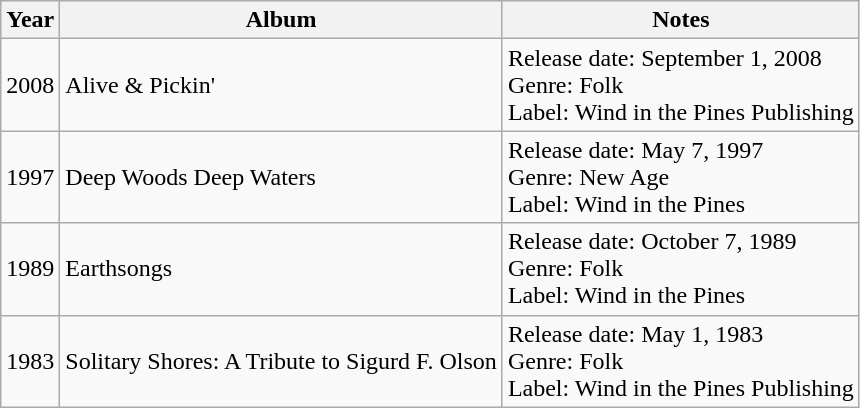<table class="wikitable">
<tr>
<th>Year</th>
<th>Album</th>
<th>Notes</th>
</tr>
<tr>
<td>2008</td>
<td>Alive & Pickin'</td>
<td>Release date: September 1, 2008<br>Genre: Folk<br>Label: Wind in the Pines Publishing</td>
</tr>
<tr>
<td>1997</td>
<td>Deep Woods Deep Waters</td>
<td>Release date: May 7, 1997<br>Genre: New Age<br>Label: Wind in the Pines</td>
</tr>
<tr>
<td>1989</td>
<td>Earthsongs</td>
<td>Release date: October 7, 1989<br>Genre: Folk<br>Label: Wind in the Pines</td>
</tr>
<tr>
<td>1983</td>
<td>Solitary Shores: A Tribute to Sigurd F. Olson</td>
<td>Release date: May 1, 1983<br>Genre: Folk<br>Label: Wind in the Pines Publishing</td>
</tr>
</table>
